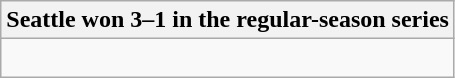<table class="wikitable collapsible collapsed">
<tr>
<th>Seattle won 3–1 in the regular-season series</th>
</tr>
<tr>
<td><br>


</td>
</tr>
</table>
